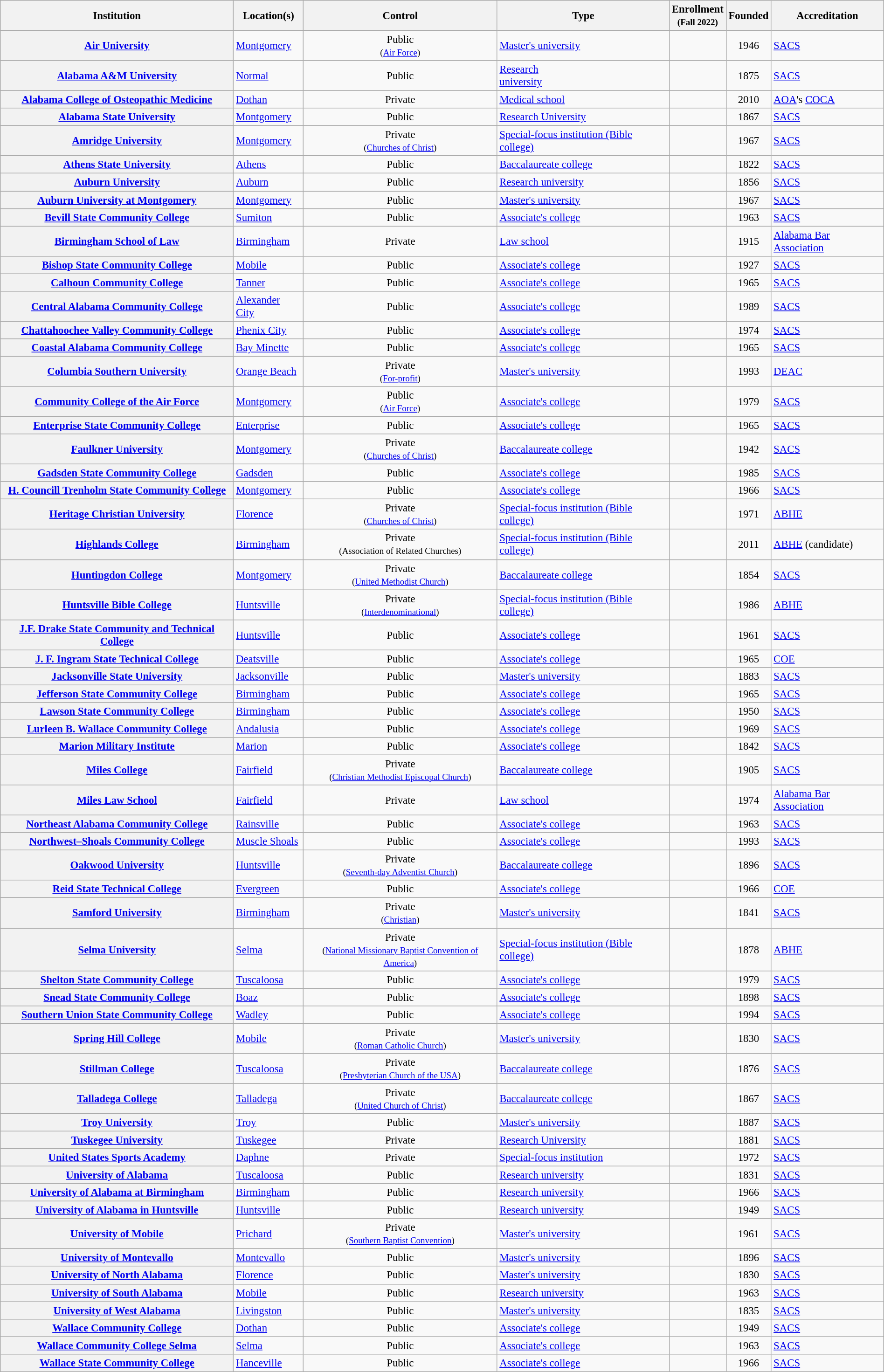<table class="wikitable sortable plainrowheaders" style="text-align:left; width:100%; font-size:95%">
<tr>
<th scope="col">Institution</th>
<th scope="col">Location(s)</th>
<th scope="col">Control</th>
<th scope="col">Type</th>
<th scope="col">Enrollment<br><small>(Fall 2022)</small></th>
<th scope="col">Founded</th>
<th scope="col">Accreditation</th>
</tr>
<tr>
<th scope="row"><a href='#'>Air University</a></th>
<td><a href='#'>Montgomery</a></td>
<td style="text-align:center;">Public<br><small>(<a href='#'>Air Force</a>)</small></td>
<td><a href='#'>Master's university</a></td>
<td style="text-align:center;"></td>
<td style="text-align:center;">1946</td>
<td><a href='#'>SACS</a></td>
</tr>
<tr>
<th scope="row"><a href='#'>Alabama A&M University</a></th>
<td><a href='#'>Normal</a></td>
<td style="text-align:center;">Public</td>
<td><a href='#'>Research</a><br><a href='#'>university</a></td>
<td style="text-align:center;"></td>
<td style="text-align:center;">1875</td>
<td><a href='#'>SACS</a></td>
</tr>
<tr>
<th scope="row"><a href='#'>Alabama College of Osteopathic Medicine</a></th>
<td><a href='#'>Dothan</a></td>
<td style="text-align:center;">Private</td>
<td><a href='#'>Medical school</a></td>
<td style="text-align:center;"></td>
<td style="text-align:center;">2010</td>
<td><a href='#'>AOA</a>'s <a href='#'>COCA</a></td>
</tr>
<tr>
<th scope="row"><a href='#'>Alabama State University</a></th>
<td><a href='#'>Montgomery</a></td>
<td style="text-align:center;">Public</td>
<td><a href='#'>Research University</a></td>
<td style="text-align:center;"></td>
<td style="text-align:center;">1867</td>
<td><a href='#'>SACS</a></td>
</tr>
<tr>
<th scope="row"><a href='#'>Amridge University</a></th>
<td><a href='#'>Montgomery</a></td>
<td style="text-align:center;">Private<br><small>(<a href='#'>Churches of Christ</a>)</small></td>
<td><a href='#'>Special-focus institution (Bible college)</a></td>
<td style="text-align:center;"></td>
<td style="text-align:center;">1967</td>
<td><a href='#'>SACS</a></td>
</tr>
<tr>
<th scope="row"><a href='#'>Athens State University</a></th>
<td><a href='#'>Athens</a></td>
<td style="text-align:center;">Public</td>
<td><a href='#'>Baccalaureate college</a></td>
<td style="text-align:center;"></td>
<td style="text-align:center;">1822</td>
<td><a href='#'>SACS</a></td>
</tr>
<tr>
<th scope="row"><a href='#'>Auburn University</a></th>
<td><a href='#'>Auburn</a></td>
<td style="text-align:center;">Public</td>
<td><a href='#'>Research university</a></td>
<td style="text-align:center;"></td>
<td style="text-align:center;">1856</td>
<td><a href='#'>SACS</a></td>
</tr>
<tr>
<th scope="row"><a href='#'>Auburn University at Montgomery</a></th>
<td><a href='#'>Montgomery</a></td>
<td style="text-align:center;">Public</td>
<td><a href='#'>Master's university</a></td>
<td style="text-align:center;"></td>
<td style="text-align:center;">1967</td>
<td><a href='#'>SACS</a></td>
</tr>
<tr>
<th scope="row"><a href='#'>Bevill State Community College</a></th>
<td><a href='#'>Sumiton</a></td>
<td style="text-align:center;">Public</td>
<td><a href='#'>Associate's college</a></td>
<td style="text-align:center;"></td>
<td style="text-align:center;">1963</td>
<td><a href='#'>SACS</a></td>
</tr>
<tr>
<th scope="row"><a href='#'>Birmingham School of Law</a></th>
<td><a href='#'>Birmingham</a></td>
<td style="text-align:center;">Private</td>
<td><a href='#'>Law school</a></td>
<td style="text-align:center;"></td>
<td style="text-align:center;">1915</td>
<td><a href='#'>Alabama Bar Association</a></td>
</tr>
<tr>
<th scope="row"><a href='#'>Bishop State Community College</a></th>
<td><a href='#'>Mobile</a></td>
<td style="text-align:center;">Public</td>
<td><a href='#'>Associate's college</a></td>
<td style="text-align:center;"></td>
<td style="text-align:center;">1927</td>
<td><a href='#'>SACS</a></td>
</tr>
<tr>
<th scope="row"><a href='#'>Calhoun Community College</a></th>
<td><a href='#'>Tanner</a></td>
<td style="text-align:center;">Public</td>
<td><a href='#'>Associate's college</a></td>
<td style="text-align:center;"></td>
<td style="text-align:center;">1965</td>
<td><a href='#'>SACS</a></td>
</tr>
<tr>
<th scope="row"><a href='#'>Central Alabama Community College</a></th>
<td><a href='#'>Alexander City</a></td>
<td style="text-align:center;">Public</td>
<td><a href='#'>Associate's college</a></td>
<td style="text-align:center;"></td>
<td style="text-align:center;">1989</td>
<td><a href='#'>SACS</a></td>
</tr>
<tr>
<th scope="row"><a href='#'>Chattahoochee Valley Community College</a></th>
<td><a href='#'>Phenix City</a></td>
<td style="text-align:center;">Public</td>
<td><a href='#'>Associate's college</a></td>
<td style="text-align:center;"></td>
<td style="text-align:center;">1974</td>
<td><a href='#'>SACS</a></td>
</tr>
<tr>
<th scope="row"><a href='#'>Coastal Alabama Community College</a></th>
<td><a href='#'>Bay Minette</a></td>
<td style="text-align:center;">Public</td>
<td><a href='#'>Associate's college</a></td>
<td style="text-align:center;"></td>
<td style="text-align:center;">1965</td>
<td><a href='#'>SACS</a></td>
</tr>
<tr>
<th scope="row"><a href='#'>Columbia Southern University</a></th>
<td><a href='#'>Orange Beach</a></td>
<td style="text-align:center;">Private<br><small>(<a href='#'>For-profit</a>)</small></td>
<td><a href='#'>Master's university</a></td>
<td style="text-align:center;"></td>
<td style="text-align:center;">1993</td>
<td><a href='#'>DEAC</a></td>
</tr>
<tr>
<th scope="row"><a href='#'>Community College of the Air Force</a></th>
<td><a href='#'>Montgomery</a></td>
<td style="text-align:center;">Public<br><small>(<a href='#'>Air Force</a>)</small></td>
<td><a href='#'>Associate's college</a></td>
<td style="text-align:center;"></td>
<td style="text-align:center;">1979</td>
<td><a href='#'>SACS</a></td>
</tr>
<tr>
<th scope="row"><a href='#'>Enterprise State Community College</a></th>
<td><a href='#'>Enterprise</a></td>
<td style="text-align:center;">Public</td>
<td><a href='#'>Associate's college</a></td>
<td style="text-align:center;"></td>
<td style="text-align:center;">1965</td>
<td><a href='#'>SACS</a></td>
</tr>
<tr>
<th scope="row"><a href='#'>Faulkner University</a></th>
<td><a href='#'>Montgomery</a></td>
<td style="text-align:center;">Private<br><small>(<a href='#'>Churches of Christ</a>)</small></td>
<td><a href='#'>Baccalaureate college</a></td>
<td style="text-align:center;"></td>
<td style="text-align:center;">1942</td>
<td><a href='#'>SACS</a></td>
</tr>
<tr>
<th scope="row"><a href='#'>Gadsden State Community College</a></th>
<td><a href='#'>Gadsden</a></td>
<td style="text-align:center;">Public</td>
<td><a href='#'>Associate's college</a></td>
<td style="text-align:center;"></td>
<td style="text-align:center;">1985</td>
<td><a href='#'>SACS</a></td>
</tr>
<tr>
<th scope="row"><a href='#'>H. Councill Trenholm State Community College</a></th>
<td><a href='#'>Montgomery</a></td>
<td style="text-align:center;">Public</td>
<td><a href='#'>Associate's college</a></td>
<td style="text-align:center;"></td>
<td style="text-align:center;">1966</td>
<td><a href='#'>SACS</a></td>
</tr>
<tr>
<th scope="row"><a href='#'>Heritage Christian University</a></th>
<td><a href='#'>Florence</a></td>
<td style="text-align:center;">Private<br><small>(<a href='#'>Churches of Christ</a>)</small></td>
<td><a href='#'>Special-focus institution (Bible college)</a></td>
<td style="text-align:center;"></td>
<td style="text-align:center;">1971</td>
<td><a href='#'>ABHE</a></td>
</tr>
<tr>
<th scope="row"><a href='#'>Highlands College</a></th>
<td><a href='#'>Birmingham</a></td>
<td style="text-align:center;">Private<br><small>(Association of Related Churches)</small></td>
<td><a href='#'>Special-focus institution (Bible college)</a></td>
<td style="text-align:center;"></td>
<td style="text-align:center;">2011</td>
<td><a href='#'>ABHE</a> (candidate)</td>
</tr>
<tr>
<th scope="row"><a href='#'>Huntingdon College</a></th>
<td><a href='#'>Montgomery</a></td>
<td style="text-align:center;">Private<br><small>(<a href='#'>United Methodist Church</a>)</small></td>
<td><a href='#'>Baccalaureate college</a></td>
<td style="text-align:center;"></td>
<td style="text-align:center;">1854</td>
<td><a href='#'>SACS</a></td>
</tr>
<tr>
<th scope="row"><a href='#'>Huntsville Bible College</a></th>
<td><a href='#'>Huntsville</a></td>
<td style="text-align:center;">Private<br><small>(<a href='#'>Interdenominational</a>)</small></td>
<td><a href='#'>Special-focus institution (Bible college)</a></td>
<td style="text-align:center;"></td>
<td style="text-align:center;">1986</td>
<td><a href='#'>ABHE</a></td>
</tr>
<tr>
<th scope="row"><a href='#'>J.F. Drake State Community and Technical College</a></th>
<td><a href='#'>Huntsville</a></td>
<td style="text-align:center;">Public</td>
<td><a href='#'>Associate's college</a></td>
<td style="text-align:center;"></td>
<td style="text-align:center;">1961</td>
<td><a href='#'>SACS</a></td>
</tr>
<tr>
<th scope="row"><a href='#'>J. F. Ingram State Technical College</a></th>
<td><a href='#'>Deatsville</a></td>
<td style="text-align:center;">Public</td>
<td><a href='#'>Associate's college</a></td>
<td style="text-align:center;"></td>
<td style="text-align:center;">1965</td>
<td><a href='#'>COE</a></td>
</tr>
<tr>
<th scope="row"><a href='#'>Jacksonville State University</a></th>
<td><a href='#'>Jacksonville</a></td>
<td style="text-align:center;">Public</td>
<td><a href='#'>Master's university</a></td>
<td style="text-align:center;"></td>
<td style="text-align:center;">1883</td>
<td><a href='#'>SACS</a></td>
</tr>
<tr>
<th scope="row"><a href='#'>Jefferson State Community College</a></th>
<td><a href='#'>Birmingham</a></td>
<td style="text-align:center;">Public</td>
<td><a href='#'>Associate's college</a></td>
<td style="text-align:center;"></td>
<td style="text-align:center;">1965</td>
<td><a href='#'>SACS</a></td>
</tr>
<tr>
<th scope="row"><a href='#'>Lawson State Community College</a></th>
<td><a href='#'>Birmingham</a></td>
<td style="text-align:center;">Public</td>
<td><a href='#'>Associate's college</a></td>
<td style="text-align:center;"></td>
<td style="text-align:center;">1950</td>
<td><a href='#'>SACS</a></td>
</tr>
<tr>
<th scope="row"><a href='#'>Lurleen B. Wallace Community College</a></th>
<td><a href='#'>Andalusia</a></td>
<td style="text-align:center;">Public</td>
<td><a href='#'>Associate's college</a></td>
<td style="text-align:center;"></td>
<td style="text-align:center;">1969</td>
<td><a href='#'>SACS</a></td>
</tr>
<tr>
<th scope="row"><a href='#'>Marion Military Institute</a></th>
<td><a href='#'>Marion</a></td>
<td style="text-align:center;">Public</td>
<td><a href='#'>Associate's college</a></td>
<td style="text-align:center;"></td>
<td style="text-align:center;">1842</td>
<td><a href='#'>SACS</a></td>
</tr>
<tr>
<th scope="row"><a href='#'>Miles College</a></th>
<td><a href='#'>Fairfield</a></td>
<td style="text-align:center;">Private<br><small>(<a href='#'>Christian Methodist Episcopal Church</a>)</small></td>
<td><a href='#'>Baccalaureate college</a></td>
<td style="text-align:center;"></td>
<td style="text-align:center;">1905</td>
<td><a href='#'>SACS</a></td>
</tr>
<tr>
<th scope="row"><a href='#'>Miles Law School</a></th>
<td><a href='#'>Fairfield</a></td>
<td style="text-align:center;">Private</td>
<td><a href='#'>Law school</a></td>
<td style="text-align:center;"></td>
<td style="text-align:center;">1974</td>
<td><a href='#'>Alabama Bar Association</a></td>
</tr>
<tr>
<th scope="row"><a href='#'>Northeast Alabama Community College</a></th>
<td><a href='#'>Rainsville</a></td>
<td style="text-align:center;">Public</td>
<td><a href='#'>Associate's college</a></td>
<td style="text-align:center;"></td>
<td style="text-align:center;">1963</td>
<td><a href='#'>SACS</a></td>
</tr>
<tr>
<th scope="row"><a href='#'>Northwest–Shoals Community College</a></th>
<td><a href='#'>Muscle Shoals</a></td>
<td style="text-align:center;">Public</td>
<td><a href='#'>Associate's college</a></td>
<td style="text-align:center;"></td>
<td style="text-align:center;">1993</td>
<td><a href='#'>SACS</a></td>
</tr>
<tr>
<th scope="row"><a href='#'>Oakwood University</a></th>
<td><a href='#'>Huntsville</a></td>
<td style="text-align:center;">Private<br><small>(<a href='#'>Seventh-day Adventist Church</a>)</small></td>
<td><a href='#'>Baccalaureate college</a></td>
<td style="text-align:center;"></td>
<td style="text-align:center;">1896</td>
<td><a href='#'>SACS</a></td>
</tr>
<tr>
<th scope="row"><a href='#'>Reid State Technical College</a></th>
<td><a href='#'>Evergreen</a></td>
<td style="text-align:center;">Public</td>
<td><a href='#'>Associate's college</a></td>
<td style="text-align:center;"></td>
<td style="text-align:center;">1966</td>
<td><a href='#'>COE</a></td>
</tr>
<tr>
<th scope="row"><a href='#'>Samford University</a></th>
<td><a href='#'>Birmingham</a></td>
<td style="text-align:center;">Private<br><small>(<a href='#'>Christian</a>)</small></td>
<td><a href='#'>Master's university</a></td>
<td style="text-align:center;"></td>
<td style="text-align:center;">1841</td>
<td><a href='#'>SACS</a></td>
</tr>
<tr>
<th scope="row"><a href='#'>Selma University</a></th>
<td><a href='#'>Selma</a></td>
<td style="text-align:center;">Private<br><small>(<a href='#'>National Missionary Baptist Convention of America</a>)</small></td>
<td><a href='#'>Special-focus institution (Bible college)</a></td>
<td style="text-align:center;"></td>
<td style="text-align:center;">1878</td>
<td><a href='#'>ABHE</a></td>
</tr>
<tr>
<th scope="row"><a href='#'>Shelton State Community College</a></th>
<td><a href='#'>Tuscaloosa</a></td>
<td style="text-align:center;">Public</td>
<td><a href='#'>Associate's college</a></td>
<td style="text-align:center;"></td>
<td style="text-align:center;">1979</td>
<td><a href='#'>SACS</a></td>
</tr>
<tr>
<th scope="row"><a href='#'>Snead State Community College</a></th>
<td><a href='#'>Boaz</a></td>
<td style="text-align:center;">Public</td>
<td><a href='#'>Associate's college</a></td>
<td style="text-align:center;"></td>
<td style="text-align:center;">1898</td>
<td><a href='#'>SACS</a></td>
</tr>
<tr>
<th scope="row"><a href='#'>Southern Union State Community College</a></th>
<td><a href='#'>Wadley</a></td>
<td style="text-align:center;">Public</td>
<td><a href='#'>Associate's college</a></td>
<td style="text-align:center;"></td>
<td style="text-align:center;">1994</td>
<td><a href='#'>SACS</a></td>
</tr>
<tr>
<th scope="row"><a href='#'>Spring Hill College</a></th>
<td><a href='#'>Mobile</a></td>
<td style="text-align:center;">Private<br><small>(<a href='#'>Roman Catholic Church</a>)</small></td>
<td><a href='#'>Master's university</a></td>
<td style="text-align:center;"></td>
<td style="text-align:center;">1830</td>
<td><a href='#'>SACS</a></td>
</tr>
<tr>
<th scope="row"><a href='#'>Stillman College</a></th>
<td><a href='#'>Tuscaloosa</a></td>
<td style="text-align:center;">Private<br><small>(<a href='#'>Presbyterian Church of the USA</a>)</small></td>
<td><a href='#'>Baccalaureate college</a></td>
<td style="text-align:center;"></td>
<td style="text-align:center;">1876</td>
<td><a href='#'>SACS</a></td>
</tr>
<tr>
<th scope="row"><a href='#'>Talladega College</a></th>
<td><a href='#'>Talladega</a></td>
<td style="text-align:center;">Private<br><small>(<a href='#'>United Church of Christ</a>)</small></td>
<td><a href='#'>Baccalaureate college</a></td>
<td style="text-align:center;"></td>
<td style="text-align:center;">1867</td>
<td><a href='#'>SACS</a></td>
</tr>
<tr>
<th scope="row"><a href='#'>Troy University</a></th>
<td><a href='#'>Troy</a></td>
<td style="text-align:center;">Public</td>
<td><a href='#'>Master's university</a></td>
<td style="text-align:center;"></td>
<td style="text-align:center;">1887</td>
<td><a href='#'>SACS</a></td>
</tr>
<tr>
<th scope="row"><a href='#'>Tuskegee University</a></th>
<td><a href='#'>Tuskegee</a></td>
<td style="text-align:center;">Private</td>
<td><a href='#'>Research University</a></td>
<td style="text-align:center;"></td>
<td style="text-align:center;">1881</td>
<td><a href='#'>SACS</a></td>
</tr>
<tr>
<th scope="row"><a href='#'>United States Sports Academy</a></th>
<td><a href='#'>Daphne</a></td>
<td style="text-align:center;">Private</td>
<td><a href='#'>Special-focus institution</a></td>
<td style="text-align:center;"></td>
<td style="text-align:center;">1972</td>
<td><a href='#'>SACS</a></td>
</tr>
<tr>
<th scope="row"><a href='#'>University of Alabama</a></th>
<td><a href='#'>Tuscaloosa</a></td>
<td style="text-align:center;">Public</td>
<td><a href='#'>Research university</a></td>
<td style="text-align:center;"></td>
<td style="text-align:center;">1831</td>
<td><a href='#'>SACS</a></td>
</tr>
<tr>
<th scope="row"><a href='#'>University of Alabama at Birmingham</a></th>
<td><a href='#'>Birmingham</a></td>
<td style="text-align:center;">Public</td>
<td><a href='#'>Research university</a></td>
<td style="text-align:center;"></td>
<td style="text-align:center;">1966</td>
<td><a href='#'>SACS</a></td>
</tr>
<tr>
<th scope="row"><a href='#'>University of Alabama in Huntsville</a></th>
<td><a href='#'>Huntsville</a></td>
<td style="text-align:center;">Public</td>
<td><a href='#'>Research university</a></td>
<td style="text-align:center;"></td>
<td style="text-align:center;">1949</td>
<td><a href='#'>SACS</a></td>
</tr>
<tr>
<th scope="row"><a href='#'>University of Mobile</a></th>
<td><a href='#'>Prichard</a></td>
<td style="text-align:center;">Private<br><small>(<a href='#'>Southern Baptist Convention</a>)</small></td>
<td><a href='#'>Master's university</a></td>
<td style="text-align:center;"></td>
<td style="text-align:center;">1961</td>
<td><a href='#'>SACS</a></td>
</tr>
<tr>
<th scope="row"><a href='#'>University of Montevallo</a></th>
<td><a href='#'>Montevallo</a></td>
<td style="text-align:center;">Public</td>
<td><a href='#'>Master's university</a></td>
<td style="text-align:center;"></td>
<td style="text-align:center;">1896</td>
<td><a href='#'>SACS</a></td>
</tr>
<tr>
<th scope="row"><a href='#'>University of North Alabama</a></th>
<td><a href='#'>Florence</a></td>
<td style="text-align:center;">Public</td>
<td><a href='#'>Master's university</a></td>
<td style="text-align:center;"></td>
<td style="text-align:center;">1830</td>
<td><a href='#'>SACS</a></td>
</tr>
<tr>
<th scope="row"><a href='#'>University of South Alabama</a></th>
<td><a href='#'>Mobile</a></td>
<td style="text-align:center;">Public</td>
<td><a href='#'>Research university</a></td>
<td style="text-align:center;"></td>
<td style="text-align:center;">1963</td>
<td><a href='#'>SACS</a></td>
</tr>
<tr>
<th scope="row"><a href='#'>University of West Alabama</a></th>
<td><a href='#'>Livingston</a></td>
<td style="text-align:center;">Public</td>
<td><a href='#'>Master's university</a></td>
<td style="text-align:center;"></td>
<td style="text-align:center;">1835</td>
<td><a href='#'>SACS</a></td>
</tr>
<tr>
<th scope="row"><a href='#'>Wallace Community College</a></th>
<td><a href='#'>Dothan</a></td>
<td style="text-align:center;">Public</td>
<td><a href='#'>Associate's college</a></td>
<td style="text-align:center;"></td>
<td style="text-align:center;">1949</td>
<td><a href='#'>SACS</a></td>
</tr>
<tr>
<th scope="row"><a href='#'>Wallace Community College Selma</a></th>
<td><a href='#'>Selma</a></td>
<td style="text-align:center;">Public</td>
<td><a href='#'>Associate's college</a></td>
<td style="text-align:center;"></td>
<td style="text-align:center;">1963</td>
<td><a href='#'>SACS</a></td>
</tr>
<tr>
<th scope="row"><a href='#'>Wallace State Community College</a></th>
<td><a href='#'>Hanceville</a></td>
<td style="text-align:center;">Public</td>
<td><a href='#'>Associate's college</a></td>
<td style="text-align:center;"></td>
<td style="text-align:center;">1966</td>
<td><a href='#'>SACS</a></td>
</tr>
</table>
